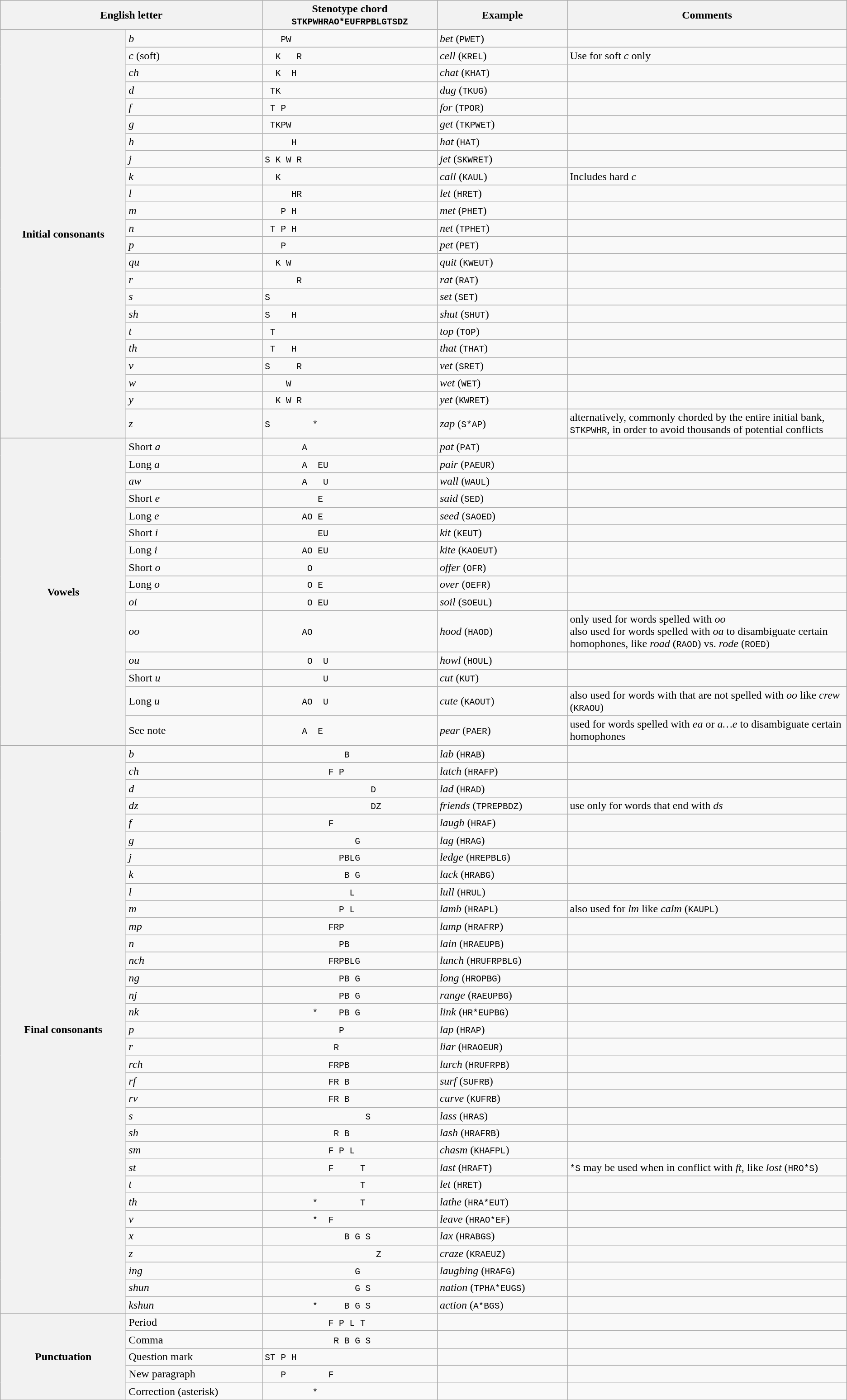<table class="wikitable" border="1">
<tr>
<th colspan=2>English letter</th>
<th>Stenotype chord<br><div><kbd>STKPWHRAO*EUFRPBLGTSDZ</kbd></div></th>
<th>Example</th>
<th width=33%>Comments</th>
</tr>
<tr>
<th rowspan=23>Initial consonants</th>
<td><em>b</em></td>
<td><kbd>   PW</kbd></td>
<td><em>bet</em> (<kbd>PWET</kbd>)</td>
<td></td>
</tr>
<tr>
<td><em>c</em> (soft)</td>
<td><kbd>  K   R</kbd></td>
<td><em>cell</em> (<kbd>KREL</kbd>)</td>
<td>Use for soft <em>c</em> only</td>
</tr>
<tr>
<td><em>ch</em></td>
<td><kbd>  K  H</kbd></td>
<td><em>chat</em> (<kbd>KHAT</kbd>)</td>
<td></td>
</tr>
<tr>
<td><em>d</em></td>
<td><kbd> TK</kbd></td>
<td><em>dug</em> (<kbd>TKUG</kbd>)</td>
<td></td>
</tr>
<tr>
<td><em>f</em></td>
<td><kbd> T P</kbd></td>
<td><em>for</em> (<kbd>TPOR</kbd>)</td>
<td></td>
</tr>
<tr>
<td><em>g</em></td>
<td><kbd> TKPW</kbd></td>
<td><em>get</em> (<kbd>TKPWET</kbd>)</td>
<td></td>
</tr>
<tr>
<td><em>h</em></td>
<td><kbd>     H</kbd></td>
<td><em>hat</em> (<kbd>HAT</kbd>)</td>
<td></td>
</tr>
<tr>
<td><em>j</em></td>
<td><kbd>S K W R</kbd></td>
<td><em>jet</em> (<kbd>SKWRET</kbd>)</td>
<td></td>
</tr>
<tr>
<td><em>k</em></td>
<td><kbd>  K</kbd></td>
<td><em>call</em> (<kbd>KAUL</kbd>)</td>
<td>Includes hard <em>c</em></td>
</tr>
<tr>
<td><em>l</em></td>
<td><kbd>     HR</kbd></td>
<td><em>let</em> (<kbd>HRET</kbd>)</td>
<td></td>
</tr>
<tr>
<td><em>m</em></td>
<td><kbd>   P H</kbd></td>
<td><em>met</em> (<kbd>PHET</kbd>)</td>
<td></td>
</tr>
<tr>
<td><em>n</em></td>
<td><kbd> T P H</kbd></td>
<td><em>net</em> (<kbd>TPHET</kbd>)</td>
<td></td>
</tr>
<tr>
<td><em>p</em></td>
<td><kbd>   P</kbd></td>
<td><em>pet</em> (<kbd>PET</kbd>)</td>
<td></td>
</tr>
<tr>
<td><em>qu</em></td>
<td><kbd>  K W</kbd></td>
<td><em>quit</em> (<kbd>KWEUT</kbd>)</td>
<td></td>
</tr>
<tr>
<td><em>r</em></td>
<td><kbd>      R</kbd></td>
<td><em>rat</em> (<kbd>RAT</kbd>)</td>
<td></td>
</tr>
<tr>
<td><em>s</em></td>
<td><kbd>S</kbd></td>
<td><em>set</em> (<kbd>SET</kbd>)</td>
<td></td>
</tr>
<tr>
<td><em>sh</em></td>
<td><kbd>S    H</kbd></td>
<td><em>shut</em> (<kbd>SHUT</kbd>)</td>
<td></td>
</tr>
<tr>
<td><em>t</em></td>
<td><kbd> T</kbd></td>
<td><em>top</em> (<kbd>TOP</kbd>)</td>
<td></td>
</tr>
<tr>
<td><em>th</em></td>
<td><kbd> T   H</kbd></td>
<td><em>that</em> (<kbd>THAT</kbd>)</td>
<td></td>
</tr>
<tr>
<td><em>v</em></td>
<td><kbd>S     R</kbd></td>
<td><em>vet</em> (<kbd>SRET</kbd>)</td>
<td></td>
</tr>
<tr>
<td><em>w</em></td>
<td><kbd>    W</kbd></td>
<td><em>wet</em> (<kbd>WET</kbd>)</td>
<td></td>
</tr>
<tr>
<td><em>y</em></td>
<td><kbd>  K W R</kbd></td>
<td><em>yet</em> (<kbd>KWRET</kbd>)</td>
<td></td>
</tr>
<tr>
<td><em>z</em></td>
<td><kbd>S        *</kbd></td>
<td><em>zap</em> (<kbd>S*AP</kbd>)</td>
<td>alternatively, commonly chorded by the entire initial bank, <kbd>STKPWHR</kbd>, in order to avoid thousands of potential conflicts</td>
</tr>
<tr>
<th rowspan=15>Vowels</th>
<td>Short <em>a</em> </td>
<td><kbd>       A</kbd></td>
<td><em>pat</em> (<kbd>PAT</kbd>)</td>
<td></td>
</tr>
<tr>
<td>Long <em>a</em> </td>
<td><kbd>       A  EU</kbd></td>
<td><em>pair</em> (<kbd>PAEUR</kbd>)</td>
<td></td>
</tr>
<tr>
<td><em>aw</em>  </td>
<td><kbd>       A   U</kbd></td>
<td><em>wall</em> (<kbd>WAUL</kbd>)</td>
<td></td>
</tr>
<tr>
<td>Short <em>e</em> </td>
<td><kbd>          E</kbd></td>
<td><em>said</em> (<kbd>SED</kbd>)</td>
<td></td>
</tr>
<tr>
<td>Long <em>e</em> </td>
<td><kbd>       AO E</kbd></td>
<td><em>seed</em> (<kbd>SAOED</kbd>)</td>
<td></td>
</tr>
<tr>
<td>Short <em>i</em> </td>
<td><kbd>          EU</kbd></td>
<td><em>kit</em> (<kbd>KEUT</kbd>)</td>
<td></td>
</tr>
<tr>
<td>Long <em>i</em> </td>
<td><kbd>       AO EU</kbd></td>
<td><em>kite</em> (<kbd>KAOEUT</kbd>)</td>
<td></td>
</tr>
<tr>
<td>Short <em>o</em> </td>
<td><kbd>        O</kbd></td>
<td><em>offer</em> (<kbd>OFR</kbd>)</td>
<td></td>
</tr>
<tr>
<td>Long <em>o</em> </td>
<td><kbd>        O E</kbd></td>
<td><em>over</em> (<kbd>OEFR</kbd>)</td>
<td></td>
</tr>
<tr>
<td><em>oi</em> </td>
<td><kbd>        O EU</kbd></td>
<td><em>soil</em> (<kbd>SOEUL</kbd>)</td>
<td></td>
</tr>
<tr>
<td><em>oo</em>   </td>
<td><kbd>       AO</kbd></td>
<td><em>hood</em> (<kbd>HAOD</kbd>)</td>
<td>only used for words spelled with <em>oo</em><br>also used for words spelled with <em>oa</em> to disambiguate certain homophones, like <em>road</em> (<kbd>RAOD</kbd>) vs. <em>rode</em> (<kbd>ROED</kbd>)</td>
</tr>
<tr>
<td><em>ou</em> </td>
<td><kbd>        O  U</kbd></td>
<td><em>howl</em> (<kbd>HOUL</kbd>)</td>
<td></td>
</tr>
<tr>
<td>Short <em>u</em>  </td>
<td><kbd>           U</kbd></td>
<td><em>cut</em> (<kbd>KUT</kbd>)</td>
<td></td>
</tr>
<tr>
<td>Long <em>u</em> </td>
<td><kbd>       AO  U</kbd></td>
<td><em>cute</em> (<kbd>KAOUT</kbd>)</td>
<td>also used for words with  that are not spelled with <em>oo</em> like <em>crew</em> (<kbd>KRAOU</kbd>)</td>
</tr>
<tr>
<td>See note</td>
<td><kbd>       A  E</kbd></td>
<td><em>pear</em> (<kbd>PAER</kbd>)</td>
<td>used for words spelled with <em>ea</em> or <em>a…e</em> to disambiguate certain homophones</td>
</tr>
<tr>
<th rowspan=33>Final consonants</th>
<td><em>b</em></td>
<td><kbd>               B</kbd></td>
<td><em>lab</em> (<kbd>HRAB</kbd>)</td>
<td></td>
</tr>
<tr>
<td><em>ch</em></td>
<td><kbd>            F P</kbd></td>
<td><em>latch</em> (<kbd>HRAFP</kbd>)</td>
<td></td>
</tr>
<tr>
<td><em>d</em></td>
<td><kbd>                    D</kbd></td>
<td><em>lad</em> (<kbd>HRAD</kbd>)</td>
<td></td>
</tr>
<tr>
<td><em>dz</em></td>
<td><kbd>                    DZ</kbd></td>
<td><em>friends</em> (<kbd>TPREPBDZ</kbd>)</td>
<td>use only for words that end with <em>ds</em></td>
</tr>
<tr>
<td><em>f</em></td>
<td><kbd>            F</kbd></td>
<td><em>laugh</em> (<kbd>HRAF</kbd>)</td>
<td></td>
</tr>
<tr>
<td><em>g</em></td>
<td><kbd>                 G</kbd></td>
<td><em>lag</em> (<kbd>HRAG</kbd>)</td>
<td></td>
</tr>
<tr>
<td><em>j</em></td>
<td><kbd>              PBLG</kbd></td>
<td><em>ledge</em> (<kbd>HREPBLG</kbd>)</td>
<td></td>
</tr>
<tr>
<td><em>k</em></td>
<td><kbd>               B G</kbd></td>
<td><em>lack</em> (<kbd>HRABG</kbd>)</td>
<td></td>
</tr>
<tr>
<td><em>l</em></td>
<td><kbd>                L</kbd></td>
<td><em>lull</em> (<kbd>HRUL</kbd>)</td>
<td></td>
</tr>
<tr>
<td><em>m</em></td>
<td><kbd>              P L</kbd></td>
<td><em>lamb</em> (<kbd>HRAPL</kbd>)</td>
<td>also used for <em>lm</em> like <em>calm</em> (<kbd>KAUPL</kbd>)</td>
</tr>
<tr>
<td><em>mp</em></td>
<td><kbd>            FRP</kbd></td>
<td><em>lamp</em> (<kbd>HRAFRP</kbd>)</td>
<td></td>
</tr>
<tr>
<td><em>n</em></td>
<td><kbd>              PB</kbd></td>
<td><em>lain</em> (<kbd>HRAEUPB</kbd>)</td>
<td></td>
</tr>
<tr>
<td><em>nch</em></td>
<td><kbd>            FRPBLG</kbd></td>
<td><em>lunch</em> (<kbd>HRUFRPBLG</kbd>)</td>
<td></td>
</tr>
<tr>
<td><em>ng</em></td>
<td><kbd>              PB G</kbd></td>
<td><em>long</em> (<kbd>HROPBG</kbd>)</td>
<td></td>
</tr>
<tr>
<td><em>nj</em></td>
<td><kbd>              PB G</kbd></td>
<td><em>range</em> (<kbd>RAEUPBG</kbd>)</td>
<td></td>
</tr>
<tr>
<td><em>nk</em></td>
<td><kbd>         *    PB G</kbd></td>
<td><em>link</em> (<kbd>HR*EUPBG</kbd>)</td>
<td></td>
</tr>
<tr>
<td><em>p</em></td>
<td><kbd>              P</kbd></td>
<td><em>lap</em> (<kbd>HRAP</kbd>)</td>
<td></td>
</tr>
<tr>
<td><em>r</em></td>
<td><kbd>             R</kbd></td>
<td><em>liar</em> (<kbd>HRAOEUR</kbd>)</td>
<td></td>
</tr>
<tr>
<td><em>rch</em></td>
<td><kbd>            FRPB</kbd></td>
<td><em>lurch</em> (<kbd>HRUFRPB</kbd>)</td>
<td></td>
</tr>
<tr>
<td><em>rf</em></td>
<td><kbd>            FR B</kbd></td>
<td><em>surf</em> (<kbd>SUFRB</kbd>)</td>
<td></td>
</tr>
<tr>
<td><em>rv</em></td>
<td><kbd>            FR B</kbd></td>
<td><em>curve</em> (<kbd>KUFRB</kbd>)</td>
<td></td>
</tr>
<tr>
<td><em>s</em></td>
<td><kbd>                   S</kbd></td>
<td><em>lass</em> (<kbd>HRAS</kbd>)</td>
<td></td>
</tr>
<tr>
<td><em>sh</em></td>
<td><kbd>             R B</kbd></td>
<td><em>lash</em> (<kbd>HRAFRB</kbd>)</td>
<td></td>
</tr>
<tr>
<td><em>sm</em></td>
<td><kbd>            F P L</kbd></td>
<td><em>chasm</em> (<kbd>KHAFPL</kbd>)</td>
<td></td>
</tr>
<tr>
<td><em>st</em></td>
<td><kbd>            F     T</kbd></td>
<td><em>last</em> (<kbd>HRAFT</kbd>)</td>
<td><kbd>*S</kbd> may be used when in conflict with <em>ft</em>, like <em>lost</em> (<kbd>HRO*S</kbd>)</td>
</tr>
<tr>
<td><em>t</em></td>
<td><kbd>                  T</kbd></td>
<td><em>let</em> (<kbd>HRET</kbd>)</td>
<td></td>
</tr>
<tr>
<td><em>th</em></td>
<td><kbd>         *        T</kbd></td>
<td><em>lathe</em> (<kbd>HRA*EUT</kbd>)</td>
<td></td>
</tr>
<tr>
<td><em>v</em></td>
<td><kbd>         *  F</kbd></td>
<td><em>leave</em> (<kbd>HRAO*EF</kbd>)</td>
<td></td>
</tr>
<tr>
<td><em>x</em></td>
<td><kbd>               B G S</kbd></td>
<td><em>lax</em> (<kbd>HRABGS</kbd>)</td>
<td></td>
</tr>
<tr>
<td><em>z</em></td>
<td><kbd>                     Z</kbd></td>
<td><em>craze</em> (<kbd>KRAEUZ</kbd>)</td>
<td></td>
</tr>
<tr>
<td><em>ing</em></td>
<td><kbd>                 G </kbd></td>
<td><em>laughing</em> (<kbd>HRAFG</kbd>)</td>
<td></td>
</tr>
<tr>
<td><em>shun</em></td>
<td><kbd>                 G S</kbd></td>
<td><em>nation</em> (<kbd>TPHA*EUGS</kbd>)</td>
<td></td>
</tr>
<tr>
<td><em>kshun</em></td>
<td><kbd>         *     B G S</kbd></td>
<td><em>action</em> (<kbd>A*BGS</kbd>)</td>
<td></td>
</tr>
<tr>
<th rowspan=5>Punctuation</th>
<td>Period</td>
<td><kbd>            F P L T</kbd></td>
<td></td>
<td></td>
</tr>
<tr>
<td>Comma</td>
<td><kbd>             R B G S</kbd></td>
<td></td>
<td></td>
</tr>
<tr>
<td>Question mark</td>
<td><kbd>ST P H</kbd></td>
<td></td>
<td></td>
</tr>
<tr>
<td>New paragraph</td>
<td><kbd>   P        F</kbd></td>
<td></td>
<td></td>
</tr>
<tr>
<td>Correction (asterisk)</td>
<td><kbd>         *</kbd></td>
<td></td>
<td></td>
</tr>
</table>
